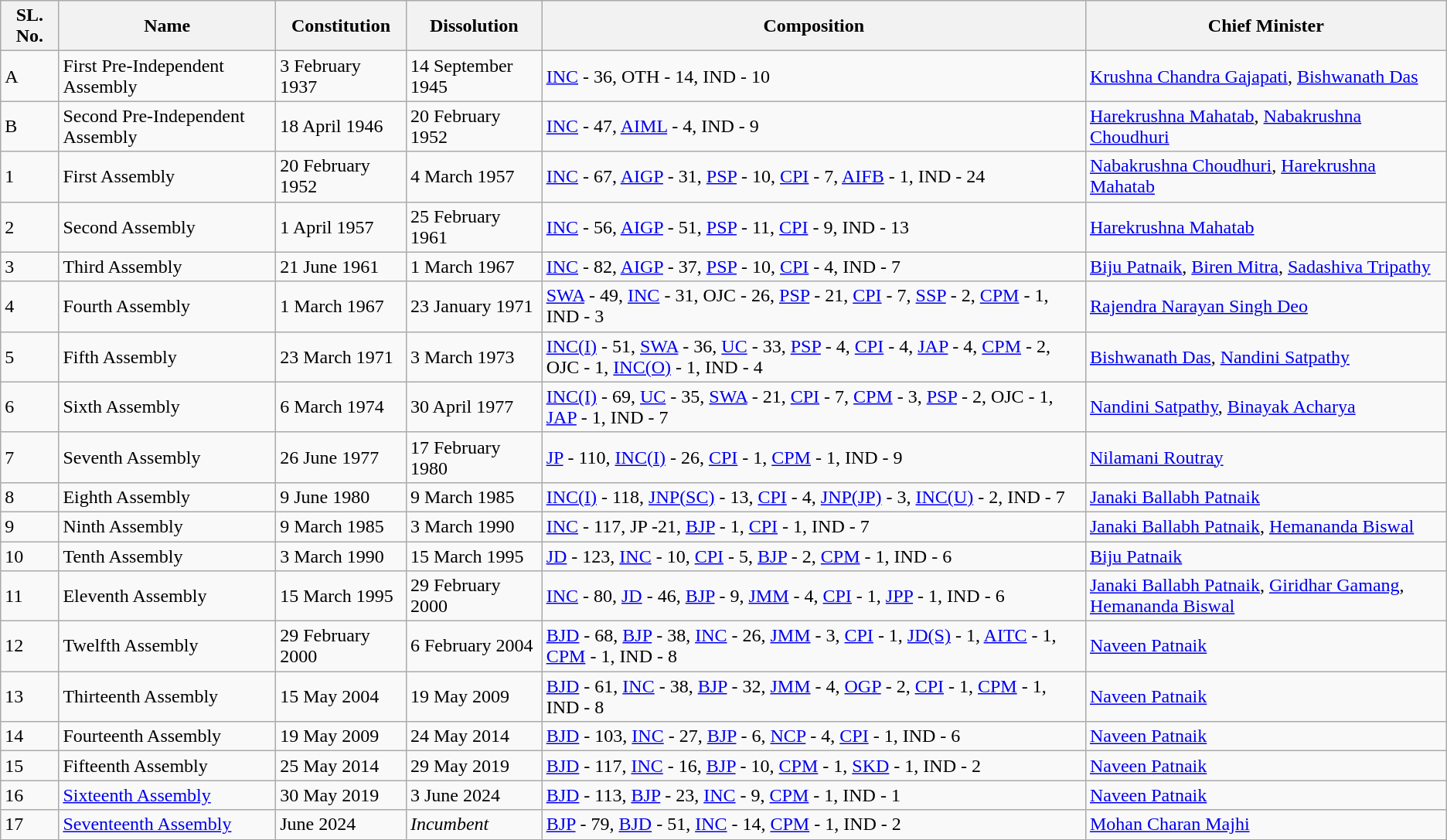<table class="wikitable sortable">
<tr>
<th>SL. No.</th>
<th>Name</th>
<th>Constitution</th>
<th>Dissolution</th>
<th>Composition</th>
<th>Chief Minister</th>
</tr>
<tr>
<td>A</td>
<td>First Pre-Independent Assembly</td>
<td>3 February 1937</td>
<td>14 September 1945</td>
<td><a href='#'>INC</a> - 36, OTH - 14, IND - 10</td>
<td><a href='#'>Krushna Chandra Gajapati</a>, <a href='#'>Bishwanath Das</a></td>
</tr>
<tr>
<td>B</td>
<td>Second Pre-Independent Assembly</td>
<td>18 April 1946</td>
<td>20 February 1952</td>
<td><a href='#'>INC</a> - 47, <a href='#'>AIML</a> - 4, IND - 9</td>
<td><a href='#'>Harekrushna Mahatab</a>, <a href='#'>Nabakrushna Choudhuri</a></td>
</tr>
<tr>
<td>1</td>
<td>First Assembly</td>
<td>20 February 1952</td>
<td>4 March 1957</td>
<td><a href='#'>INC</a> - 67, <a href='#'>AIGP</a> - 31, <a href='#'>PSP</a> - 10, <a href='#'>CPI</a> - 7, <a href='#'>AIFB</a> - 1, IND - 24</td>
<td><a href='#'>Nabakrushna Choudhuri</a>, <a href='#'>Harekrushna Mahatab</a></td>
</tr>
<tr>
<td>2</td>
<td>Second Assembly</td>
<td>1 April 1957</td>
<td>25 February 1961</td>
<td><a href='#'>INC</a> - 56, <a href='#'>AIGP</a> - 51, <a href='#'>PSP</a> - 11, <a href='#'>CPI</a> - 9, IND - 13</td>
<td><a href='#'>Harekrushna Mahatab</a></td>
</tr>
<tr>
<td>3</td>
<td>Third Assembly</td>
<td>21 June 1961</td>
<td>1 March 1967</td>
<td><a href='#'>INC</a> - 82, <a href='#'>AIGP</a> - 37, <a href='#'>PSP</a> - 10, <a href='#'>CPI</a> - 4, IND - 7</td>
<td><a href='#'>Biju Patnaik</a>, <a href='#'>Biren Mitra</a>, <a href='#'>Sadashiva Tripathy</a></td>
</tr>
<tr>
<td>4</td>
<td>Fourth Assembly</td>
<td>1 March 1967</td>
<td>23 January 1971</td>
<td><a href='#'>SWA</a> - 49, <a href='#'>INC</a> - 31, OJC - 26, <a href='#'>PSP</a> - 21, <a href='#'>CPI</a> - 7, <a href='#'>SSP</a> - 2, <a href='#'>CPM</a> - 1, IND - 3</td>
<td><a href='#'>Rajendra Narayan Singh Deo</a></td>
</tr>
<tr>
<td>5</td>
<td>Fifth Assembly</td>
<td>23 March 1971</td>
<td>3 March 1973</td>
<td><a href='#'>INC(I)</a> - 51, <a href='#'>SWA</a> - 36, <a href='#'>UC</a> - 33, <a href='#'>PSP</a> - 4, <a href='#'>CPI</a> - 4, <a href='#'>JAP</a> - 4, <a href='#'>CPM</a> - 2, OJC - 1, <a href='#'>INC(O)</a> - 1, IND - 4</td>
<td><a href='#'>Bishwanath Das</a>, <a href='#'>Nandini Satpathy</a></td>
</tr>
<tr>
<td>6</td>
<td>Sixth Assembly</td>
<td>6 March 1974</td>
<td>30 April 1977</td>
<td><a href='#'>INC(I)</a> - 69, <a href='#'>UC</a> - 35, <a href='#'>SWA</a> - 21, <a href='#'>CPI</a> - 7, <a href='#'>CPM</a> - 3, <a href='#'>PSP</a> - 2, OJC - 1, <a href='#'>JAP</a> - 1, IND - 7</td>
<td><a href='#'>Nandini Satpathy</a>, <a href='#'>Binayak Acharya</a></td>
</tr>
<tr>
<td>7</td>
<td>Seventh Assembly</td>
<td>26 June 1977</td>
<td>17 February 1980</td>
<td><a href='#'>JP</a> - 110, <a href='#'>INC(I)</a> - 26, <a href='#'>CPI</a> - 1, <a href='#'>CPM</a> - 1, IND - 9</td>
<td><a href='#'>Nilamani Routray</a></td>
</tr>
<tr>
<td>8</td>
<td>Eighth Assembly</td>
<td>9 June 1980</td>
<td>9 March 1985</td>
<td><a href='#'>INC(I)</a> - 118, <a href='#'>JNP(SC)</a> - 13, <a href='#'>CPI</a> - 4, <a href='#'>JNP(JP)</a> - 3, <a href='#'>INC(U)</a> - 2, IND - 7</td>
<td><a href='#'>Janaki Ballabh Patnaik</a></td>
</tr>
<tr>
<td>9</td>
<td>Ninth Assembly</td>
<td>9 March 1985</td>
<td>3 March 1990</td>
<td><a href='#'>INC</a> - 117, JP -21, <a href='#'>BJP</a> - 1, <a href='#'>CPI</a> - 1, IND - 7</td>
<td><a href='#'>Janaki Ballabh Patnaik</a>, <a href='#'>Hemananda Biswal</a></td>
</tr>
<tr>
<td>10</td>
<td>Tenth Assembly</td>
<td>3 March 1990</td>
<td>15 March 1995</td>
<td><a href='#'>JD</a> - 123, <a href='#'>INC</a> - 10, <a href='#'>CPI</a> - 5, <a href='#'>BJP</a> - 2, <a href='#'>CPM</a> - 1, IND - 6</td>
<td><a href='#'>Biju Patnaik</a></td>
</tr>
<tr>
<td>11</td>
<td>Eleventh Assembly</td>
<td>15 March 1995</td>
<td>29 February 2000</td>
<td><a href='#'>INC</a> - 80, <a href='#'>JD</a> - 46, <a href='#'>BJP</a> - 9, <a href='#'>JMM</a> - 4, <a href='#'>CPI</a> - 1, <a href='#'>JPP</a> - 1, IND - 6</td>
<td><a href='#'>Janaki Ballabh Patnaik</a>, <a href='#'>Giridhar Gamang</a>, <a href='#'>Hemananda Biswal</a></td>
</tr>
<tr>
<td>12</td>
<td>Twelfth Assembly</td>
<td>29 February 2000</td>
<td>6 February 2004</td>
<td><a href='#'>BJD</a> - 68, <a href='#'>BJP</a> - 38, <a href='#'>INC</a> - 26, <a href='#'>JMM</a> - 3, <a href='#'>CPI</a> - 1, <a href='#'>JD(S)</a> - 1, <a href='#'>AITC</a> - 1, <a href='#'>CPM</a> - 1, IND - 8</td>
<td><a href='#'>Naveen Patnaik</a></td>
</tr>
<tr>
<td>13</td>
<td>Thirteenth Assembly</td>
<td>15 May 2004</td>
<td>19 May 2009</td>
<td><a href='#'>BJD</a> - 61, <a href='#'>INC</a> - 38, <a href='#'>BJP</a> - 32, <a href='#'>JMM</a> - 4, <a href='#'>OGP</a> - 2, <a href='#'>CPI</a> - 1, <a href='#'>CPM</a> - 1, IND - 8</td>
<td><a href='#'>Naveen Patnaik</a></td>
</tr>
<tr>
<td>14</td>
<td>Fourteenth Assembly</td>
<td>19 May 2009</td>
<td>24 May 2014</td>
<td><a href='#'>BJD</a> - 103, <a href='#'>INC</a> - 27, <a href='#'>BJP</a> - 6, <a href='#'>NCP</a> - 4,  <a href='#'>CPI</a> - 1, IND - 6</td>
<td><a href='#'>Naveen Patnaik</a></td>
</tr>
<tr>
<td>15</td>
<td>Fifteenth Assembly</td>
<td>25 May 2014</td>
<td>29 May 2019</td>
<td><a href='#'>BJD</a> - 117, <a href='#'>INC</a> - 16, <a href='#'>BJP</a> - 10, <a href='#'>CPM</a> - 1, <a href='#'>SKD</a> - 1, IND - 2</td>
<td><a href='#'>Naveen Patnaik</a></td>
</tr>
<tr>
<td>16</td>
<td><a href='#'>Sixteenth Assembly</a></td>
<td>30 May 2019</td>
<td>3 June 2024</td>
<td><a href='#'>BJD</a> - 113, <a href='#'>BJP</a> - 23, <a href='#'>INC</a> - 9, <a href='#'>CPM</a> - 1, IND - 1</td>
<td><a href='#'>Naveen Patnaik</a></td>
</tr>
<tr>
<td>17</td>
<td><a href='#'>Seventeenth Assembly</a></td>
<td>June 2024</td>
<td><em>Incumbent</em></td>
<td><a href='#'>BJP</a> - 79, <a href='#'>BJD</a> - 51, <a href='#'>INC</a> - 14, <a href='#'>CPM</a> - 1, IND - 2</td>
<td><a href='#'>Mohan Charan Majhi</a></td>
</tr>
</table>
